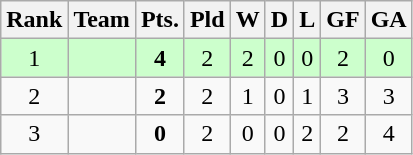<table class=wikitable>
<tr>
<th>Rank</th>
<th>Team</th>
<th>Pts.</th>
<th>Pld</th>
<th>W</th>
<th>D</th>
<th>L</th>
<th>GF</th>
<th>GA</th>
</tr>
<tr align=center style="background:#ccffcc;">
<td>1</td>
<td align=left></td>
<td><strong>4</strong></td>
<td>2</td>
<td>2</td>
<td>0</td>
<td>0</td>
<td>2</td>
<td>0</td>
</tr>
<tr align=center>
<td>2</td>
<td align=left></td>
<td><strong>2</strong></td>
<td>2</td>
<td>1</td>
<td>0</td>
<td>1</td>
<td>3</td>
<td>3</td>
</tr>
<tr align=center>
<td>3</td>
<td align=left></td>
<td><strong>0</strong></td>
<td>2</td>
<td>0</td>
<td>0</td>
<td>2</td>
<td>2</td>
<td>4</td>
</tr>
</table>
